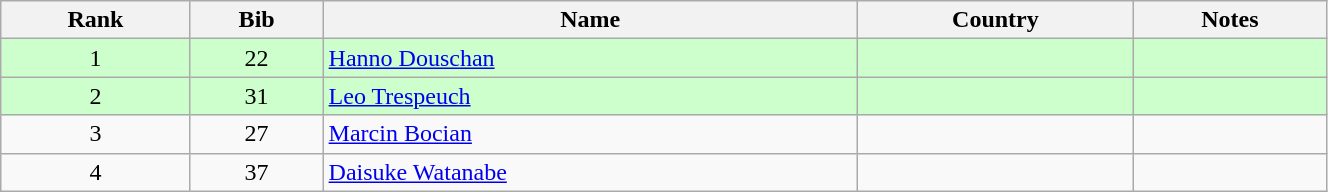<table class="wikitable" style="text-align:center;" width=70%>
<tr>
<th>Rank</th>
<th>Bib</th>
<th>Name</th>
<th>Country</th>
<th>Notes</th>
</tr>
<tr bgcolor=ccffcc>
<td>1</td>
<td>22</td>
<td align=left><a href='#'>Hanno Douschan</a></td>
<td align=left></td>
<td></td>
</tr>
<tr bgcolor=ccffcc>
<td>2</td>
<td>31</td>
<td align=left><a href='#'>Leo Trespeuch</a></td>
<td align=left></td>
<td></td>
</tr>
<tr>
<td>3</td>
<td>27</td>
<td align=left><a href='#'>Marcin Bocian</a></td>
<td align=left></td>
<td></td>
</tr>
<tr>
<td>4</td>
<td>37</td>
<td align=left><a href='#'>Daisuke Watanabe</a></td>
<td align=left></td>
<td></td>
</tr>
</table>
